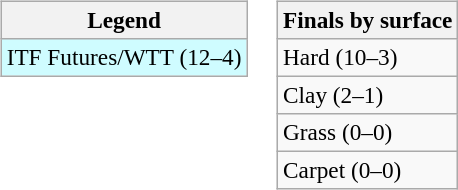<table>
<tr valign=top>
<td><br><table class=wikitable style=font-size:97%>
<tr>
<th>Legend</th>
</tr>
<tr bgcolor=cffcff>
<td>ITF Futures/WTT (12–4)</td>
</tr>
</table>
</td>
<td><br><table class=wikitable style=font-size:97%>
<tr>
<th>Finals by surface</th>
</tr>
<tr>
<td>Hard (10–3)</td>
</tr>
<tr>
<td>Clay (2–1)</td>
</tr>
<tr>
<td>Grass (0–0)</td>
</tr>
<tr>
<td>Carpet (0–0)</td>
</tr>
</table>
</td>
</tr>
</table>
